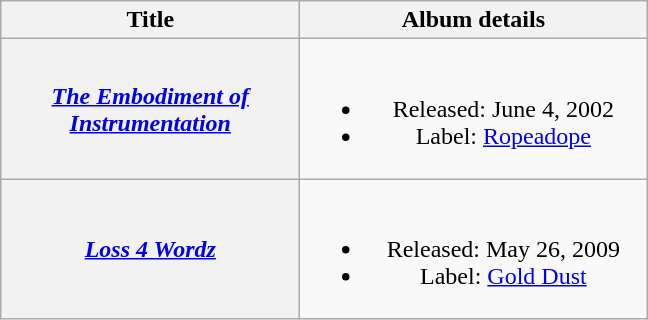<table class="wikitable plainrowheaders" style="text-align:center;" border="1">
<tr>
<th scope="col" style="width:12em;">Title</th>
<th scope="col" style="width:14em;">Album details</th>
</tr>
<tr>
<th scope="row"><em><a href='#'>The Embodiment of Instrumentation</a></em></th>
<td><br><ul><li>Released: June 4, 2002</li><li>Label: <a href='#'>Ropeadope</a></li></ul></td>
</tr>
<tr>
<th scope="row"><em><a href='#'>Loss 4 Wordz</a></em></th>
<td><br><ul><li>Released: May 26, 2009</li><li>Label: <a href='#'>Gold Dust</a></li></ul></td>
</tr>
</table>
